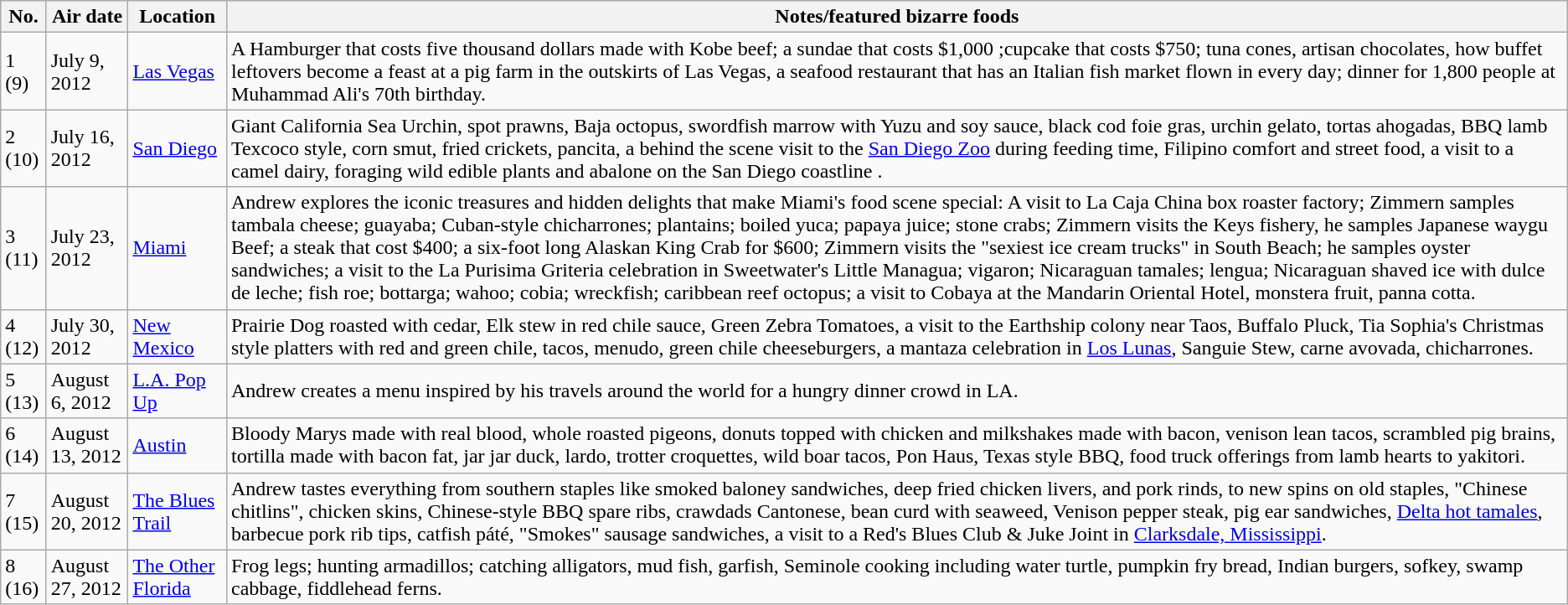<table class="wikitable">
<tr style="background:#EFEFEF">
<th>No.</th>
<th>Air date</th>
<th>Location</th>
<th>Notes/featured bizarre foods</th>
</tr>
<tr>
<td>1 (9)</td>
<td>July 9, 2012</td>
<td><a href='#'>Las Vegas</a></td>
<td>A Hamburger that costs five thousand dollars made with Kobe beef; a sundae that costs $1,000 ;cupcake that costs $750; tuna cones, artisan chocolates, how buffet leftovers become a feast at a pig farm in the outskirts of Las Vegas, a seafood restaurant that has an Italian fish market flown in every day; dinner for 1,800 people at Muhammad Ali's 70th birthday.</td>
</tr>
<tr>
<td>2 (10)</td>
<td>July 16, 2012</td>
<td><a href='#'>San Diego</a></td>
<td>Giant California Sea Urchin, spot prawns, Baja octopus, swordfish marrow with Yuzu and soy sauce, black cod foie gras, urchin gelato, tortas ahogadas, BBQ lamb Texcoco style, corn smut, fried crickets, pancita, a behind the scene visit to the <a href='#'>San Diego Zoo</a> during feeding time, Filipino comfort and street food, a visit to a camel dairy, foraging wild edible plants and abalone on the San Diego coastline .</td>
</tr>
<tr>
<td>3 (11)</td>
<td>July 23, 2012</td>
<td><a href='#'>Miami</a></td>
<td>Andrew explores the iconic treasures and hidden delights that make Miami's food scene special: A visit to La Caja China box roaster factory; Zimmern samples tambala cheese; guayaba; Cuban-style chicharrones; plantains; boiled yuca; papaya juice; stone crabs; Zimmern visits the Keys fishery, he samples Japanese waygu Beef; a steak that cost $400; a six-foot long Alaskan King Crab for $600; Zimmern visits the "sexiest ice cream trucks" in South Beach; he samples oyster sandwiches; a visit to the La Purisima Griteria celebration in Sweetwater's Little Managua; vigaron; Nicaraguan tamales; lengua; Nicaraguan shaved ice with dulce de leche; fish roe; bottarga; wahoo; cobia; wreckfish; caribbean reef octopus; a visit to Cobaya at the Mandarin Oriental Hotel, monstera fruit, panna cotta.</td>
</tr>
<tr>
<td>4 (12)</td>
<td>July 30, 2012</td>
<td><a href='#'>New Mexico</a></td>
<td>Prairie Dog roasted with cedar, Elk stew in red chile sauce, Green Zebra Tomatoes, a visit to the Earthship colony near Taos, Buffalo Pluck, Tia Sophia's Christmas style platters with red and green chile, tacos, menudo, green chile cheeseburgers, a mantaza celebration in <a href='#'>Los Lunas</a>, Sanguie Stew, carne avovada, chicharrones.</td>
</tr>
<tr>
<td>5 (13)</td>
<td>August 6, 2012</td>
<td><a href='#'>L.A. Pop Up</a></td>
<td>Andrew creates a menu inspired by his travels around the world for a hungry dinner crowd in LA.</td>
</tr>
<tr>
<td>6 (14)</td>
<td>August 13, 2012</td>
<td><a href='#'>Austin</a></td>
<td>Bloody Marys made with real blood, whole roasted pigeons, donuts topped with chicken and milkshakes made with bacon, venison lean tacos, scrambled pig brains, tortilla made with bacon fat, jar jar duck, lardo, trotter croquettes, wild boar tacos, Pon Haus, Texas style BBQ, food truck offerings from lamb hearts to yakitori.</td>
</tr>
<tr>
<td>7 (15)</td>
<td>August 20, 2012</td>
<td><a href='#'>The Blues Trail</a></td>
<td>Andrew tastes everything from southern staples like smoked baloney sandwiches, deep fried chicken livers, and pork rinds, to new spins on old staples, "Chinese chitlins", chicken skins, Chinese-style BBQ spare ribs, crawdads Cantonese, bean curd with seaweed, Venison pepper steak, pig ear sandwiches, <a href='#'>Delta hot tamales</a>, barbecue pork rib tips, catfish páté, "Smokes" sausage sandwiches, a visit to a Red's Blues Club & Juke Joint in <a href='#'>Clarksdale, Mississippi</a>.</td>
</tr>
<tr>
<td>8 (16)</td>
<td>August 27, 2012</td>
<td><a href='#'>The Other Florida</a></td>
<td>Frog legs; hunting armadillos; catching alligators, mud fish, garfish, Seminole cooking including water turtle, pumpkin fry bread, Indian burgers, sofkey, swamp cabbage, fiddlehead ferns.</td>
</tr>
</table>
